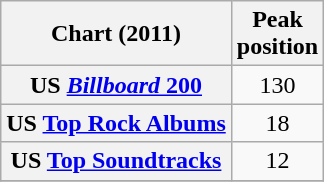<table class="wikitable sortable plainrowheaders" style="text-align:center;">
<tr>
<th scope="col">Chart (2011)</th>
<th scope="col">Peak<br>position</th>
</tr>
<tr>
<th scope="row">US <a href='#'><em>Billboard</em> 200</a></th>
<td>130</td>
</tr>
<tr>
<th scope="row">US <a href='#'>Top Rock Albums</a></th>
<td>18</td>
</tr>
<tr>
<th scope="row">US <a href='#'>Top Soundtracks</a></th>
<td>12</td>
</tr>
<tr>
</tr>
</table>
